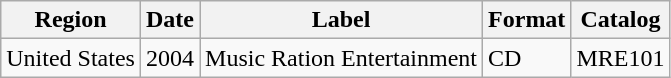<table class="wikitable">
<tr>
<th>Region</th>
<th>Date</th>
<th>Label</th>
<th>Format</th>
<th>Catalog</th>
</tr>
<tr>
<td>United States</td>
<td>2004</td>
<td>Music Ration Entertainment</td>
<td>CD</td>
<td>MRE101</td>
</tr>
</table>
